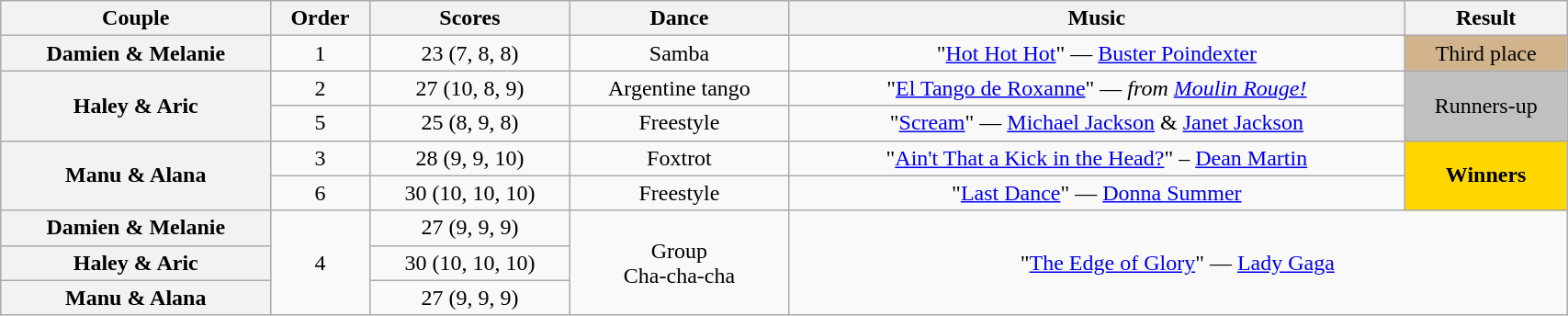<table class="wikitable sortable" style="text-align:center; width: 90%">
<tr>
<th scope="col">Couple</th>
<th scope="col">Order</th>
<th scope="col">Scores</th>
<th scope="col">Dance</th>
<th scope="col" class="unsortable">Music</th>
<th scope="col" class="unsortable">Result</th>
</tr>
<tr>
<th scope="row">Damien & Melanie</th>
<td>1</td>
<td>23 (7, 8, 8)</td>
<td>Samba</td>
<td>"<a href='#'>Hot Hot Hot</a>" — <a href='#'>Buster Poindexter</a></td>
<td bgcolor="tan">Third place</td>
</tr>
<tr>
<th scope="row" rowspan="2">Haley & Aric</th>
<td>2</td>
<td>27 (10, 8, 9)</td>
<td>Argentine tango</td>
<td>"<a href='#'>El Tango de Roxanne</a>" — <em>from <a href='#'>Moulin Rouge!</a></em></td>
<td rowspan="2" bgcolor="silver">Runners-up</td>
</tr>
<tr>
<td>5</td>
<td>25 (8, 9, 8)</td>
<td>Freestyle</td>
<td>"<a href='#'>Scream</a>" — <a href='#'>Michael Jackson</a> & <a href='#'>Janet Jackson</a></td>
</tr>
<tr>
<th scope="row" rowspan="2">Manu & Alana</th>
<td>3</td>
<td>28 (9, 9, 10)</td>
<td>Foxtrot</td>
<td>"<a href='#'>Ain't That a Kick in the Head?</a>" – <a href='#'>Dean Martin</a></td>
<td rowspan="2" bgcolor="gold"><strong>Winners</strong></td>
</tr>
<tr>
<td>6</td>
<td>30 (10, 10, 10)</td>
<td>Freestyle</td>
<td>"<a href='#'>Last Dance</a>" — <a href='#'>Donna Summer</a></td>
</tr>
<tr>
<th scope="row">Damien & Melanie</th>
<td rowspan="3">4</td>
<td>27 (9, 9, 9)</td>
<td rowspan="3">Group<br>Cha-cha-cha</td>
<td colspan="2" rowspan="3">"<a href='#'>The Edge of Glory</a>" — <a href='#'>Lady Gaga</a></td>
</tr>
<tr>
<th scope="row">Haley & Aric</th>
<td>30 (10, 10, 10)</td>
</tr>
<tr>
<th scope="row">Manu & Alana</th>
<td>27 (9, 9, 9)</td>
</tr>
</table>
